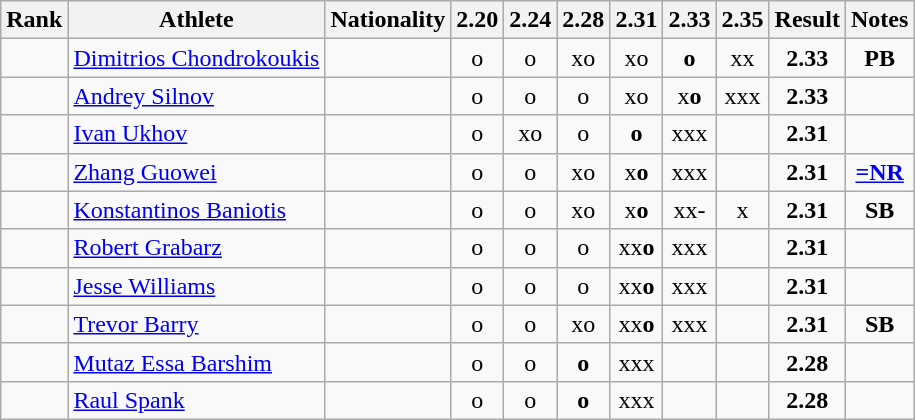<table class="wikitable sortable" style="text-align:center">
<tr>
<th>Rank</th>
<th>Athlete</th>
<th>Nationality</th>
<th>2.20</th>
<th>2.24</th>
<th>2.28</th>
<th>2.31</th>
<th>2.33</th>
<th>2.35</th>
<th>Result</th>
<th>Notes</th>
</tr>
<tr>
<td></td>
<td align=left><a href='#'>Dimitrios Chondrokoukis</a></td>
<td align=left></td>
<td>o</td>
<td>o</td>
<td>xo</td>
<td>xo</td>
<td><strong>o</strong></td>
<td>xx</td>
<td><strong>2.33</strong></td>
<td><strong>PB</strong></td>
</tr>
<tr>
<td></td>
<td align=left><a href='#'>Andrey Silnov</a></td>
<td align=left></td>
<td>o</td>
<td>o</td>
<td>o</td>
<td>xo</td>
<td>x<strong>o</strong></td>
<td>xxx</td>
<td><strong>2.33</strong></td>
<td></td>
</tr>
<tr>
<td></td>
<td align=left><a href='#'>Ivan Ukhov</a></td>
<td align=left></td>
<td>o</td>
<td>xo</td>
<td>o</td>
<td><strong>o</strong></td>
<td>xxx</td>
<td></td>
<td><strong>2.31</strong></td>
<td></td>
</tr>
<tr>
<td></td>
<td align=left><a href='#'>Zhang Guowei</a></td>
<td align=left></td>
<td>o</td>
<td>o</td>
<td>xo</td>
<td>x<strong>o</strong></td>
<td>xxx</td>
<td></td>
<td><strong>2.31</strong></td>
<td><strong><a href='#'>=NR</a></strong></td>
</tr>
<tr>
<td></td>
<td align="left"><a href='#'>Konstantinos Baniotis</a></td>
<td align=left></td>
<td>o</td>
<td>o</td>
<td>xo</td>
<td>x<strong>o</strong></td>
<td>xx-</td>
<td>x</td>
<td><strong>2.31</strong></td>
<td><strong>SB</strong></td>
</tr>
<tr>
<td></td>
<td align=left><a href='#'>Robert Grabarz</a></td>
<td align=left></td>
<td>o</td>
<td>o</td>
<td>o</td>
<td>xx<strong>o</strong></td>
<td>xxx</td>
<td></td>
<td><strong>2.31</strong></td>
<td></td>
</tr>
<tr>
<td></td>
<td align="left"><a href='#'>Jesse Williams</a></td>
<td align=left></td>
<td>o</td>
<td>o</td>
<td>o</td>
<td>xx<strong>o</strong></td>
<td>xxx</td>
<td></td>
<td><strong>2.31</strong></td>
<td></td>
</tr>
<tr>
<td></td>
<td align=left><a href='#'>Trevor Barry</a></td>
<td align=left></td>
<td>o</td>
<td>o</td>
<td>xo</td>
<td>xx<strong>o</strong></td>
<td>xxx</td>
<td></td>
<td><strong>2.31</strong></td>
<td><strong>SB</strong></td>
</tr>
<tr>
<td></td>
<td align=left><a href='#'>Mutaz Essa Barshim</a></td>
<td align=left></td>
<td>o</td>
<td>o</td>
<td><strong>o</strong></td>
<td>xxx</td>
<td></td>
<td></td>
<td><strong>2.28</strong></td>
<td></td>
</tr>
<tr>
<td></td>
<td align="left"><a href='#'>Raul Spank</a></td>
<td align=left></td>
<td>o</td>
<td>o</td>
<td><strong>o</strong></td>
<td>xxx</td>
<td></td>
<td></td>
<td><strong>2.28</strong></td>
<td></td>
</tr>
</table>
